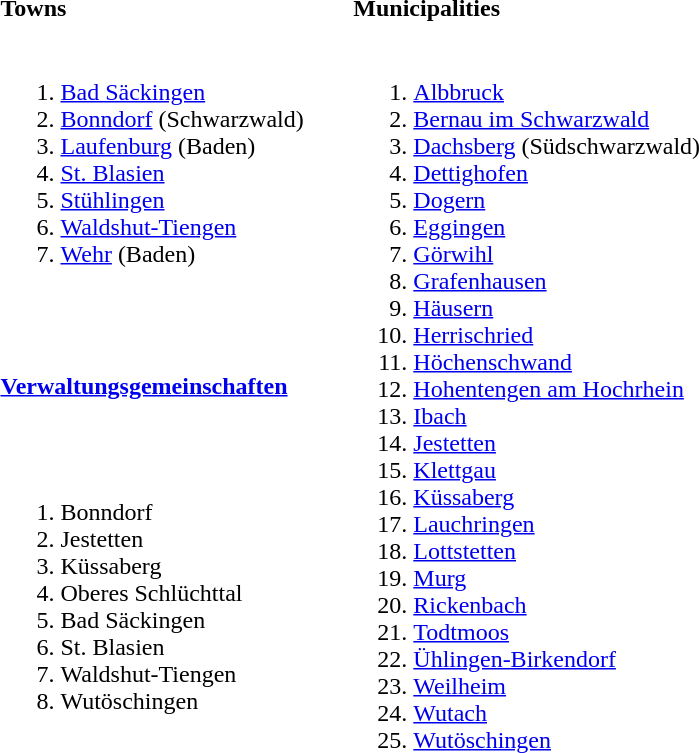<table>
<tr>
<th width=50% align=left>Towns</th>
<th width=50% align=left>Municipalities</th>
</tr>
<tr valign=top>
<td><br><ol><li><a href='#'>Bad Säckingen</a></li><li><a href='#'>Bonndorf</a> (Schwarzwald)</li><li><a href='#'>Laufenburg</a> (Baden)</li><li><a href='#'>St. Blasien</a></li><li><a href='#'>Stühlingen</a></li><li><a href='#'>Waldshut-Tiengen</a></li><li><a href='#'>Wehr</a> (Baden)</li></ol></td>
<td rowspan=3><br><ol><li><a href='#'>Albbruck</a></li><li><a href='#'>Bernau im Schwarzwald</a></li><li><a href='#'>Dachsberg</a> (Südschwarzwald)</li><li><a href='#'>Dettighofen</a></li><li><a href='#'>Dogern</a></li><li><a href='#'>Eggingen</a></li><li><a href='#'>Görwihl</a></li><li><a href='#'>Grafenhausen</a></li><li><a href='#'>Häusern</a></li><li><a href='#'>Herrischried</a></li><li><a href='#'>Höchenschwand</a></li><li><a href='#'>Hohentengen am Hochrhein</a></li><li><a href='#'>Ibach</a></li><li><a href='#'>Jestetten</a></li><li><a href='#'>Klettgau</a></li><li><a href='#'>Küssaberg</a></li><li><a href='#'>Lauchringen</a></li><li><a href='#'>Lottstetten</a></li><li><a href='#'>Murg</a></li><li><a href='#'>Rickenbach</a></li><li><a href='#'>Todtmoos</a></li><li><a href='#'>Ühlingen-Birkendorf</a></li><li><a href='#'>Weilheim</a></li><li><a href='#'>Wutach</a></li><li><a href='#'>Wutöschingen</a></li></ol></td>
</tr>
<tr>
<th align=left><a href='#'>Verwaltungsgemeinschaften</a></th>
</tr>
<tr>
<td><br><ol><li>Bonndorf</li><li>Jestetten</li><li>Küssaberg</li><li>Oberes Schlüchttal</li><li>Bad Säckingen</li><li>St. Blasien</li><li>Waldshut-Tiengen</li><li>Wutöschingen</li></ol></td>
</tr>
</table>
